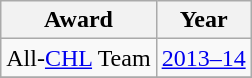<table class="wikitable">
<tr>
<th>Award</th>
<th>Year</th>
</tr>
<tr>
<td>All-<a href='#'>CHL</a> Team</td>
<td><a href='#'>2013–14</a></td>
</tr>
<tr>
</tr>
</table>
